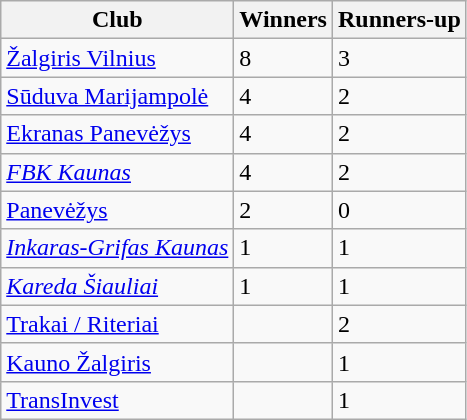<table class="wikitable defaultcenter col1left">
<tr>
<th style="text-align:center">Club</th>
<th>Winners</th>
<th>Runners-up</th>
</tr>
<tr>
<td><a href='#'>Žalgiris Vilnius</a></td>
<td>8</td>
<td>3</td>
</tr>
<tr>
<td><a href='#'>Sūduva Marijampolė</a></td>
<td>4</td>
<td>2</td>
</tr>
<tr>
<td><a href='#'>Ekranas Panevėžys</a></td>
<td>4</td>
<td>2</td>
</tr>
<tr>
<td><em><a href='#'>FBK Kaunas</a></em></td>
<td>4</td>
<td>2</td>
</tr>
<tr>
<td><a href='#'>Panevėžys</a></td>
<td>2</td>
<td>0</td>
</tr>
<tr>
<td><em><a href='#'>Inkaras-Grifas Kaunas</a></em></td>
<td>1</td>
<td>1</td>
</tr>
<tr>
<td><em><a href='#'>Kareda Šiauliai</a></em></td>
<td>1</td>
<td>1</td>
</tr>
<tr>
<td><a href='#'>Trakai / Riteriai</a></td>
<td></td>
<td>2</td>
</tr>
<tr>
<td><a href='#'>Kauno Žalgiris</a></td>
<td></td>
<td>1</td>
</tr>
<tr>
<td><a href='#'>TransInvest</a></td>
<td></td>
<td>1</td>
</tr>
</table>
